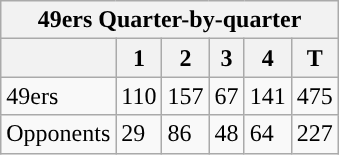<table class="wikitable">
<tr>
<th colspan=6>49ers Quarter-by-quarter</th>
</tr>
<tr>
<th></th>
<th>1</th>
<th>2</th>
<th>3</th>
<th>4</th>
<th>T</th>
</tr>
<tr>
<td>49ers</td>
<td>110</td>
<td>157</td>
<td>67</td>
<td>141</td>
<td>475</td>
</tr>
<tr>
<td>Opponents</td>
<td>29</td>
<td>86</td>
<td>48</td>
<td>64</td>
<td>227</td>
</tr>
</table>
